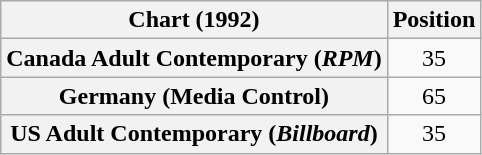<table class="wikitable sortable plainrowheaders" style="text-align:center">
<tr>
<th>Chart (1992)</th>
<th>Position</th>
</tr>
<tr>
<th scope="row">Canada Adult Contemporary (<em>RPM</em>)</th>
<td>35</td>
</tr>
<tr>
<th scope="row">Germany (Media Control)</th>
<td>65</td>
</tr>
<tr>
<th scope="row">US Adult Contemporary (<em>Billboard</em>)</th>
<td>35</td>
</tr>
</table>
